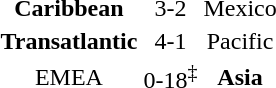<table>
<tr>
<td align=center><strong>Caribbean</strong></td>
<td align=center>3-2</td>
<td align=center>Mexico</td>
</tr>
<tr>
<td align=center><strong>Transatlantic</strong></td>
<td align=center>4-1</td>
<td align=center>Pacific</td>
</tr>
<tr>
<td align=center>EMEA</td>
<td align=center>0-18<sup>‡</sup></td>
<td align=center><strong>Asia</strong></td>
</tr>
</table>
